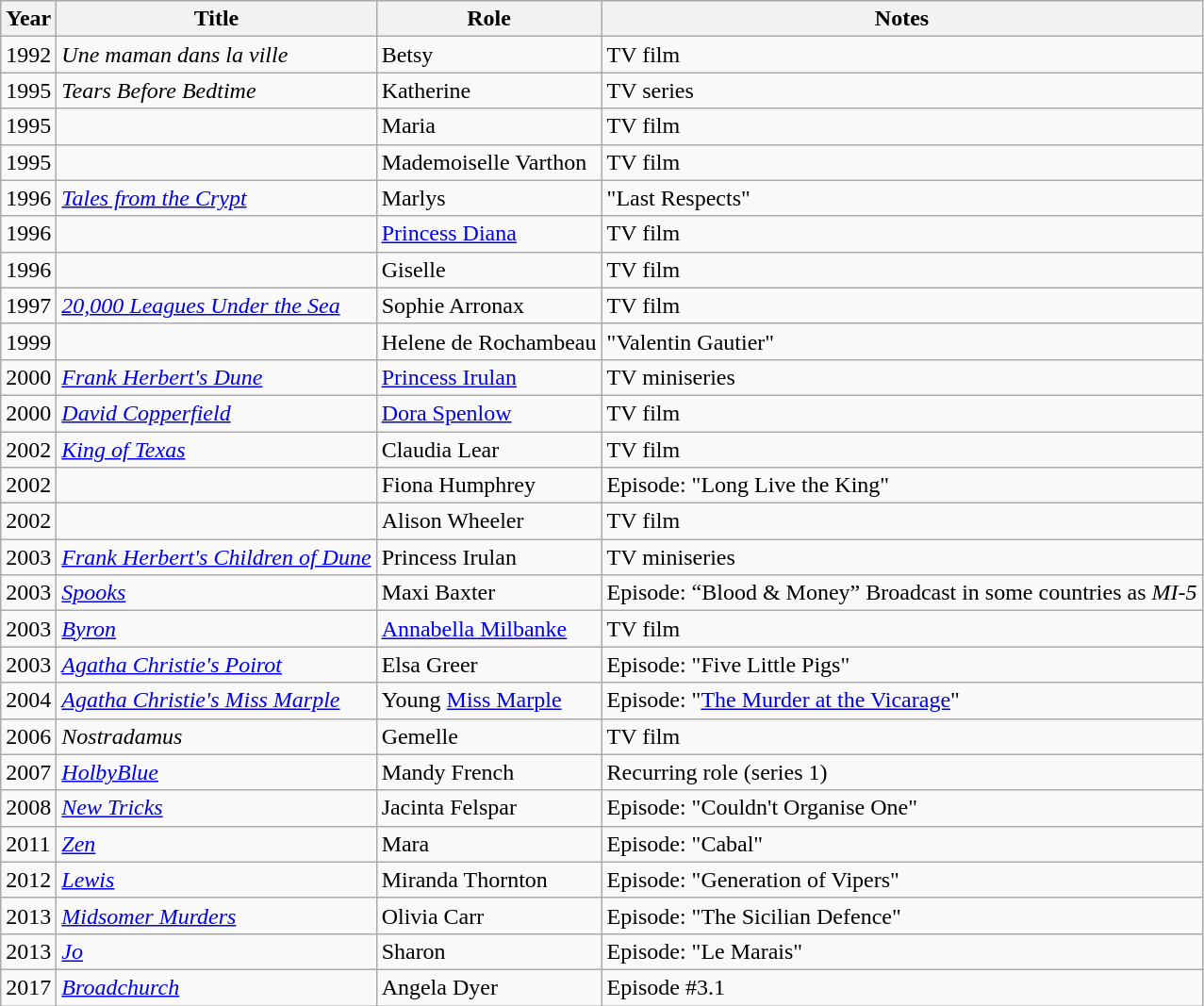<table class="wikitable sortable">
<tr>
<th>Year</th>
<th>Title</th>
<th>Role</th>
<th class="unsortable">Notes</th>
</tr>
<tr>
<td>1992</td>
<td><em>Une maman dans la ville</em></td>
<td>Betsy</td>
<td>TV film</td>
</tr>
<tr>
<td>1995</td>
<td><em>Tears Before Bedtime</em></td>
<td>Katherine</td>
<td>TV series</td>
</tr>
<tr>
<td>1995</td>
<td><em></em></td>
<td>Maria</td>
<td>TV film</td>
</tr>
<tr>
<td>1995</td>
<td><em></em></td>
<td>Mademoiselle Varthon</td>
<td>TV film</td>
</tr>
<tr>
<td>1996</td>
<td><em><a href='#'>Tales from the Crypt</a></em></td>
<td>Marlys</td>
<td>"Last Respects"</td>
</tr>
<tr>
<td>1996</td>
<td><em></em></td>
<td><a href='#'>Princess Diana</a></td>
<td>TV film</td>
</tr>
<tr>
<td>1996</td>
<td><em></em></td>
<td>Giselle</td>
<td>TV film</td>
</tr>
<tr>
<td>1997</td>
<td><em><a href='#'>20,000 Leagues Under the Sea</a></em></td>
<td>Sophie Arronax</td>
<td>TV film</td>
</tr>
<tr>
<td>1999</td>
<td><em></em></td>
<td>Helene de Rochambeau</td>
<td>"Valentin Gautier"</td>
</tr>
<tr>
<td>2000</td>
<td><em><a href='#'>Frank Herbert's Dune</a></em></td>
<td><a href='#'>Princess Irulan</a></td>
<td>TV miniseries</td>
</tr>
<tr>
<td>2000</td>
<td><em><a href='#'>David Copperfield</a></em></td>
<td><a href='#'>Dora Spenlow</a></td>
<td>TV film</td>
</tr>
<tr>
<td>2002</td>
<td><em><a href='#'>King of Texas</a></em></td>
<td>Claudia Lear</td>
<td>TV film</td>
</tr>
<tr>
<td>2002</td>
<td><em></em></td>
<td>Fiona Humphrey</td>
<td>Episode: "Long Live the King"</td>
</tr>
<tr>
<td>2002</td>
<td><em></em></td>
<td>Alison Wheeler</td>
<td>TV film</td>
</tr>
<tr>
<td>2003</td>
<td><em><a href='#'>Frank Herbert's Children of Dune</a></em></td>
<td>Princess Irulan</td>
<td>TV miniseries</td>
</tr>
<tr>
<td>2003</td>
<td><em><a href='#'>Spooks</a></em></td>
<td>Maxi Baxter</td>
<td>Episode: “Blood & Money” Broadcast in some countries as <em>MI-5</em></td>
</tr>
<tr>
<td>2003</td>
<td><em><a href='#'>Byron</a></em></td>
<td><a href='#'>Annabella Milbanke</a></td>
<td>TV film</td>
</tr>
<tr>
<td>2003</td>
<td><em><a href='#'>Agatha Christie's Poirot</a></em></td>
<td>Elsa Greer</td>
<td>Episode: "Five Little Pigs"</td>
</tr>
<tr>
<td>2004</td>
<td><em><a href='#'>Agatha Christie's Miss Marple</a></em></td>
<td>Young <a href='#'>Miss Marple</a></td>
<td>Episode: "<a href='#'>The Murder at the Vicarage</a>"</td>
</tr>
<tr>
<td>2006</td>
<td><em>Nostradamus</em></td>
<td>Gemelle</td>
<td>TV film</td>
</tr>
<tr>
<td>2007</td>
<td><em><a href='#'>HolbyBlue</a></em></td>
<td>Mandy French</td>
<td>Recurring role (series 1)</td>
</tr>
<tr>
<td>2008</td>
<td><em><a href='#'>New Tricks</a></em></td>
<td>Jacinta Felspar</td>
<td>Episode: "Couldn't Organise One"</td>
</tr>
<tr>
<td>2011</td>
<td><em><a href='#'>Zen</a></em></td>
<td>Mara</td>
<td>Episode: "Cabal"</td>
</tr>
<tr>
<td>2012</td>
<td><em><a href='#'>Lewis</a></em></td>
<td>Miranda Thornton</td>
<td>Episode: "Generation of Vipers"</td>
</tr>
<tr>
<td>2013</td>
<td><em><a href='#'>Midsomer Murders</a></em></td>
<td>Olivia Carr</td>
<td>Episode: "The Sicilian Defence"</td>
</tr>
<tr>
<td>2013</td>
<td><em><a href='#'>Jo</a></em></td>
<td>Sharon</td>
<td>Episode: "Le Marais"</td>
</tr>
<tr>
<td>2017</td>
<td><em><a href='#'>Broadchurch</a></em></td>
<td>Angela Dyer</td>
<td>Episode #3.1</td>
</tr>
</table>
